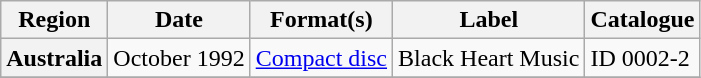<table class="wikitable plainrowheaders">
<tr>
<th scope="col">Region</th>
<th scope="col">Date</th>
<th scope="col">Format(s)</th>
<th scope="col">Label</th>
<th scope="col">Catalogue</th>
</tr>
<tr>
<th scope="row">Australia</th>
<td>October 1992</td>
<td><a href='#'>Compact disc</a></td>
<td>Black Heart Music</td>
<td>ID 0002-2</td>
</tr>
<tr>
</tr>
</table>
